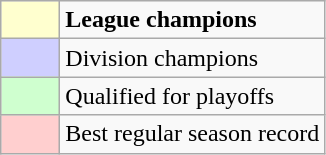<table class="wikitable">
<tr>
<td style="background:#FFFFCF; width:2em"></td>
<td><strong>League champions</strong></td>
</tr>
<tr>
<td style="background:#CFCFFF; width:2em"></td>
<td>Division champions</td>
</tr>
<tr>
<td style="background:#CFFFCF; width:2em"></td>
<td>Qualified for playoffs</td>
</tr>
<tr>
<td style="background:#FFCFCF; width:2em"></td>
<td>Best regular season record</td>
</tr>
</table>
